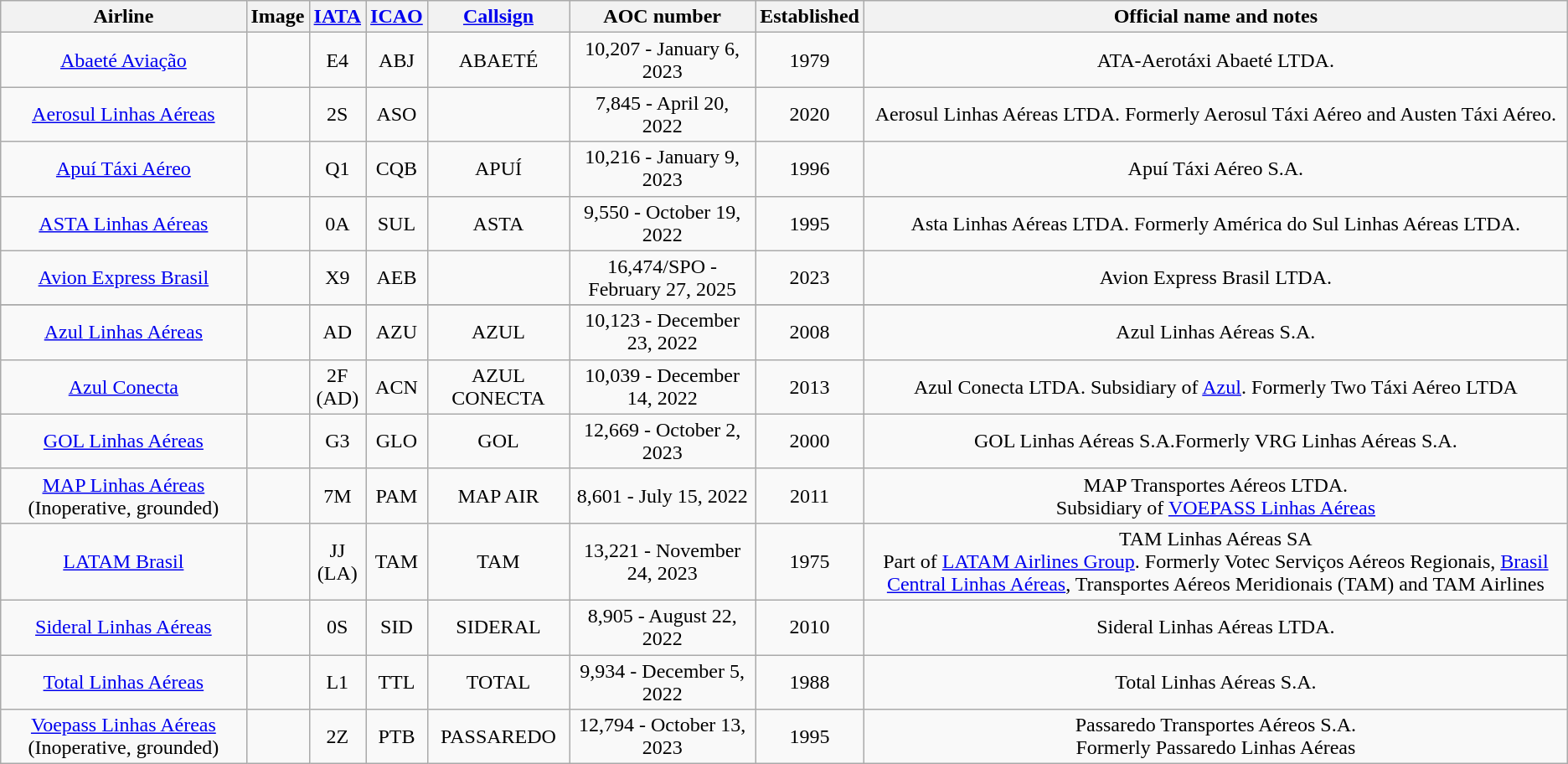<table class="wikitable sortable" style="border: 0; cellpadding: 2; cellspacing: 3; text-align:center; width:10m;">
<tr valign="middle">
<th>Airline</th>
<th>Image</th>
<th><a href='#'>IATA</a></th>
<th><a href='#'>ICAO</a></th>
<th><a href='#'>Callsign</a></th>
<th>AOC number</th>
<th>Established</th>
<th class="unsortable">Official name and notes</th>
</tr>
<tr>
<td><a href='#'>Abaeté Aviação</a></td>
<td></td>
<td>E4</td>
<td>ABJ</td>
<td>ABAETÉ</td>
<td>10,207 - January 6, 2023</td>
<td>1979</td>
<td>ATA-Aerotáxi Abaeté LTDA.</td>
</tr>
<tr>
<td><a href='#'>Aerosul Linhas Aéreas</a></td>
<td></td>
<td>2S</td>
<td>ASO</td>
<td></td>
<td>7,845 - April 20, 2022</td>
<td>2020</td>
<td><div>Aerosul Linhas Aéreas LTDA. Formerly Aerosul Táxi Aéreo and Austen Táxi Aéreo.</div></td>
</tr>
<tr>
<td><a href='#'>Apuí Táxi Aéreo</a></td>
<td></td>
<td>Q1</td>
<td>CQB</td>
<td>APUÍ</td>
<td>10,216 - January 9, 2023</td>
<td>1996</td>
<td><div>Apuí Táxi Aéreo S.A.</div></td>
</tr>
<tr>
<td><a href='#'>ASTA Linhas Aéreas</a></td>
<td></td>
<td>0A</td>
<td>SUL</td>
<td>ASTA</td>
<td>9,550 - October 19, 2022</td>
<td>1995</td>
<td><div>Asta Linhas Aéreas LTDA. Formerly América do Sul Linhas Aéreas LTDA.</div></td>
</tr>
<tr>
<td><a href='#'>Avion Express Brasil</a></td>
<td></td>
<td>X9</td>
<td>AEB</td>
<td></td>
<td>16,474/SPO - February 27, 2025</td>
<td>2023</td>
<td>Avion Express Brasil LTDA.</td>
</tr>
<tr>
</tr>
<tr>
<td><a href='#'>Azul Linhas Aéreas</a></td>
<td></td>
<td>AD</td>
<td>AZU</td>
<td>AZUL</td>
<td>10,123 - December 23, 2022</td>
<td>2008</td>
<td>Azul Linhas Aéreas S.A.</td>
</tr>
<tr>
<td><a href='#'>Azul Conecta</a></td>
<td></td>
<td>2F<br>(AD)</td>
<td>ACN</td>
<td>AZUL CONECTA</td>
<td>10,039 - December 14, 2022</td>
<td>2013</td>
<td><div>Azul Conecta LTDA. Subsidiary of <a href='#'>Azul</a>. Formerly Two Táxi Aéreo LTDA</div></td>
</tr>
<tr>
<td><a href='#'>GOL Linhas Aéreas</a></td>
<td></td>
<td>G3</td>
<td>GLO</td>
<td>GOL</td>
<td>12,669 - October 2, 2023</td>
<td>2000</td>
<td><div>GOL Linhas Aéreas S.A.Formerly VRG Linhas Aéreas S.A.</div></td>
</tr>
<tr>
<td><a href='#'>MAP Linhas Aéreas</a> (Inoperative, grounded)</td>
<td></td>
<td>7M</td>
<td>PAM</td>
<td>MAP AIR</td>
<td>8,601 - July 15, 2022</td>
<td>2011</td>
<td>MAP Transportes Aéreos LTDA. <br>Subsidiary of <a href='#'>VOEPASS Linhas Aéreas</a></td>
</tr>
<tr>
<td><a href='#'>LATAM Brasil</a></td>
<td></td>
<td>JJ<br>(LA)</td>
<td>TAM</td>
<td>TAM</td>
<td>13,221 - November 24, 2023</td>
<td>1975</td>
<td>TAM Linhas Aéreas SA<br>Part of <a href='#'>LATAM Airlines Group</a>. Formerly Votec Serviços Aéreos Regionais, <a href='#'>Brasil Central Linhas Aéreas</a>, Transportes Aéreos Meridionais (TAM) and TAM Airlines</td>
</tr>
<tr>
<td><a href='#'>Sideral Linhas Aéreas</a></td>
<td></td>
<td>0S</td>
<td>SID</td>
<td>SIDERAL</td>
<td>8,905 - August 22, 2022</td>
<td>2010</td>
<td>Sideral Linhas Aéreas LTDA.</td>
</tr>
<tr>
<td><a href='#'>Total Linhas Aéreas</a></td>
<td></td>
<td>L1</td>
<td>TTL</td>
<td>TOTAL</td>
<td>9,934 - December 5, 2022</td>
<td>1988</td>
<td>Total Linhas Aéreas S.A.</td>
</tr>
<tr>
<td><a href='#'>Voepass Linhas Aéreas</a> (Inoperative, grounded)</td>
<td></td>
<td>2Z</td>
<td>PTB</td>
<td>PASSAREDO</td>
<td>12,794 - October 13, 2023</td>
<td>1995</td>
<td>Passaredo Transportes Aéreos S.A.<br>Formerly Passaredo Linhas Aéreas</td>
</tr>
<tr>
</tr>
</table>
